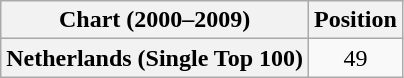<table class="wikitable plainrowheaders">
<tr>
<th>Chart (2000–2009)</th>
<th>Position</th>
</tr>
<tr>
<th scope="row">Netherlands (Single Top 100)</th>
<td align="center">49</td>
</tr>
</table>
